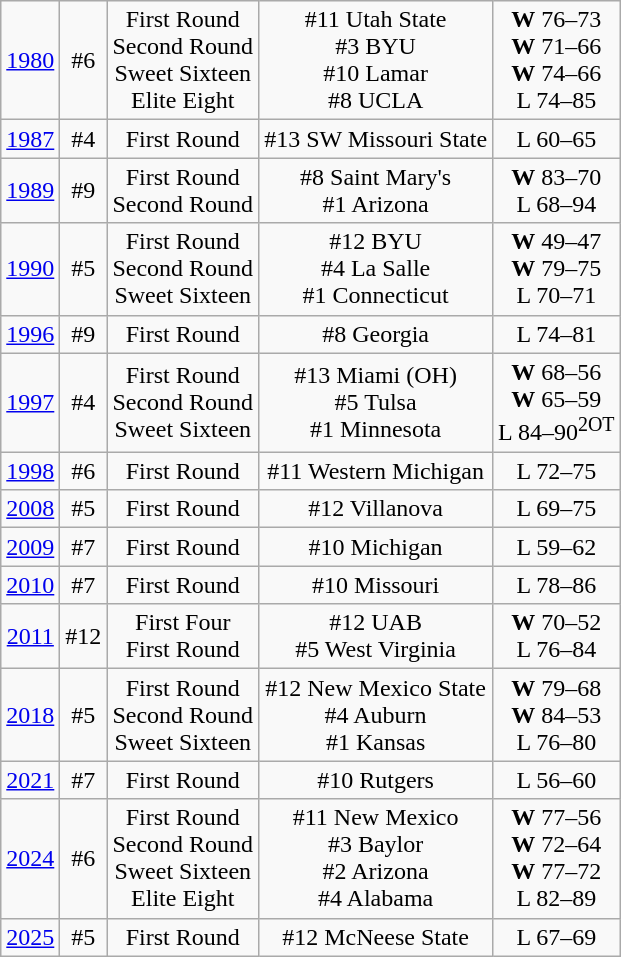<table class="wikitable">
<tr align="center">
<td><a href='#'>1980</a></td>
<td>#6</td>
<td>First Round<br>Second Round<br>Sweet Sixteen<br>Elite Eight</td>
<td>#11 Utah State<br>#3 BYU<br>#10 Lamar<br>#8 UCLA</td>
<td><strong>W</strong> 76–73<br><strong>W</strong> 71–66<br><strong>W</strong> 74–66<br>L 74–85</td>
</tr>
<tr align="center">
<td><a href='#'>1987</a></td>
<td>#4</td>
<td>First Round</td>
<td>#13 SW Missouri State</td>
<td>L 60–65</td>
</tr>
<tr align="center">
<td><a href='#'>1989</a></td>
<td>#9</td>
<td>First Round<br>Second Round</td>
<td>#8 Saint Mary's<br>#1 Arizona</td>
<td><strong>W</strong> 83–70<br>L 68–94</td>
</tr>
<tr align="center">
<td><a href='#'>1990</a></td>
<td>#5</td>
<td>First Round<br>Second Round<br>Sweet Sixteen</td>
<td>#12 BYU<br>#4 La Salle<br>#1 Connecticut</td>
<td><strong>W</strong> 49–47<br><strong>W</strong> 79–75<br>L 70–71</td>
</tr>
<tr align="center">
<td><a href='#'>1996</a></td>
<td>#9</td>
<td>First Round</td>
<td>#8 Georgia</td>
<td>L 74–81</td>
</tr>
<tr align="center">
<td><a href='#'>1997</a></td>
<td>#4</td>
<td>First Round<br>Second Round<br>Sweet Sixteen</td>
<td>#13 Miami (OH)<br>#5 Tulsa<br>#1 Minnesota</td>
<td><strong>W</strong> 68–56<br><strong>W</strong> 65–59<br>L 84–90<sup>2OT</sup></td>
</tr>
<tr align="center">
<td><a href='#'>1998</a></td>
<td>#6</td>
<td>First Round</td>
<td>#11 Western Michigan</td>
<td>L 72–75</td>
</tr>
<tr align="center">
<td><a href='#'>2008</a></td>
<td>#5</td>
<td>First Round</td>
<td>#12 Villanova</td>
<td>L 69–75</td>
</tr>
<tr align="center">
<td><a href='#'>2009</a></td>
<td>#7</td>
<td>First Round</td>
<td>#10 Michigan</td>
<td>L 59–62</td>
</tr>
<tr align="center">
<td><a href='#'>2010</a></td>
<td>#7</td>
<td>First Round</td>
<td>#10 Missouri</td>
<td>L 78–86</td>
</tr>
<tr align="center">
<td><a href='#'>2011</a></td>
<td>#12</td>
<td>First Four<br>First Round</td>
<td>#12 UAB<br>#5 West Virginia</td>
<td><strong>W</strong> 70–52<br>L 76–84</td>
</tr>
<tr align="center">
<td><a href='#'>2018</a></td>
<td>#5</td>
<td>First Round<br>Second Round<br>Sweet Sixteen</td>
<td>#12 New Mexico State<br>#4 Auburn<br>#1 Kansas</td>
<td><strong>W</strong> 79–68<br><strong>W</strong> 84–53<br>L 76–80</td>
</tr>
<tr align="center">
<td><a href='#'>2021</a></td>
<td>#7</td>
<td>First Round</td>
<td>#10 Rutgers</td>
<td>L 56–60</td>
</tr>
<tr align="center">
<td><a href='#'>2024</a></td>
<td>#6</td>
<td>First Round<br>Second Round<br>Sweet Sixteen<br>Elite Eight</td>
<td>#11 New Mexico<br>#3 Baylor<br>#2 Arizona<br>#4 Alabama</td>
<td><strong>W</strong> 77–56<br><strong>W</strong> 72–64<br><strong>W</strong> 77–72<br>L 82–89</td>
</tr>
<tr align="center">
<td><a href='#'>2025</a></td>
<td>#5</td>
<td>First Round</td>
<td>#12 McNeese State</td>
<td>L 67–69</td>
</tr>
</table>
